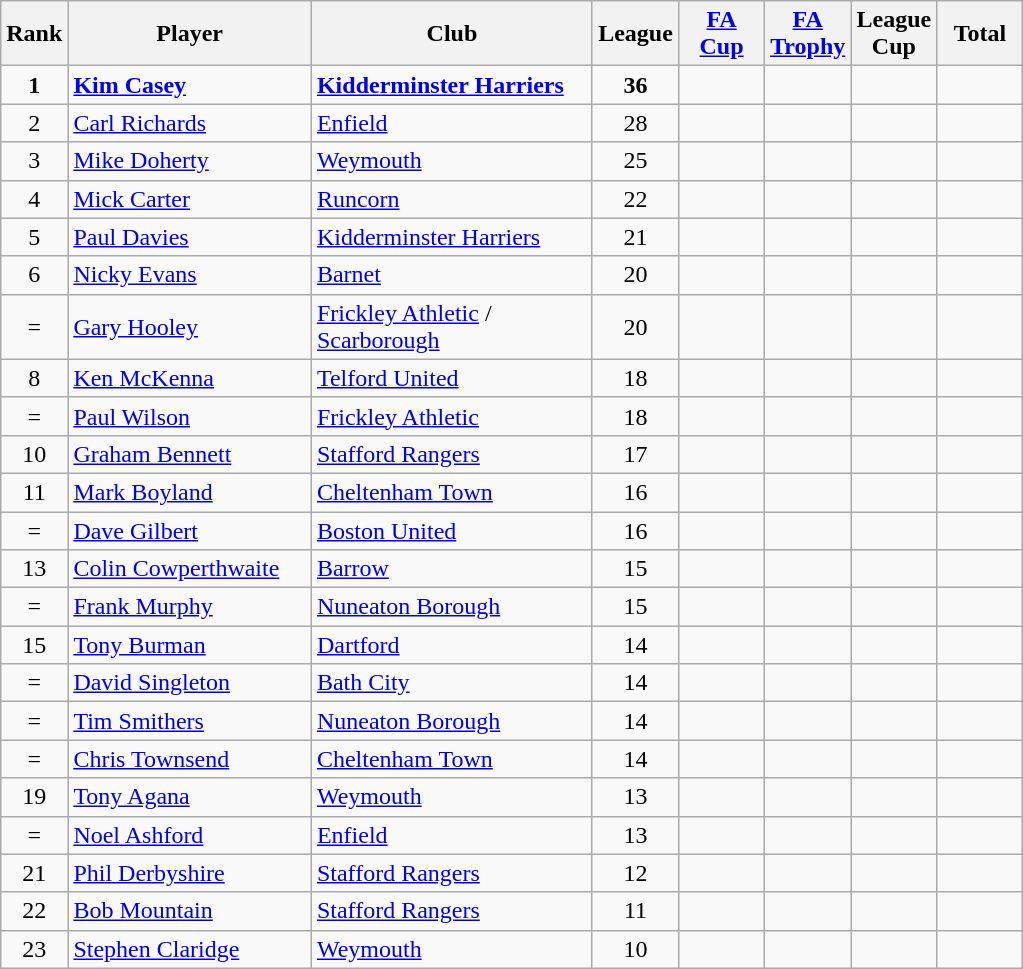<table class="wikitable" style="text-align: center;">
<tr>
<th width=20>Rank</th>
<th width=155>Player</th>
<th width=180>Club</th>
<th width=50>League</th>
<th width=50><a href='#'>FA Cup</a></th>
<th width=50><a href='#'>FA Trophy</a></th>
<th width=50>League Cup</th>
<th width=50>Total</th>
</tr>
<tr>
<td><strong>1</strong></td>
<td align=left><strong> <a href='#'>Kim Casey</a> </strong></td>
<td align=left><strong> <a href='#'>Kidderminster Harriers</a> </strong></td>
<td><strong>36</strong></td>
<td></td>
<td></td>
<td></td>
<td></td>
</tr>
<tr>
<td>2</td>
<td align=left><a href='#'>Carl Richards</a></td>
<td align=left><a href='#'>Enfield</a></td>
<td>28</td>
<td></td>
<td></td>
<td></td>
<td></td>
</tr>
<tr>
<td>3</td>
<td align=left><a href='#'>Mike Doherty</a></td>
<td align=left><a href='#'>Weymouth</a></td>
<td>25</td>
<td></td>
<td></td>
<td></td>
<td></td>
</tr>
<tr>
<td>4</td>
<td align=left><a href='#'>Mick Carter</a></td>
<td align=left><a href='#'>Runcorn</a></td>
<td>22</td>
<td></td>
<td></td>
<td></td>
<td></td>
</tr>
<tr>
<td>5</td>
<td align=left><a href='#'>Paul Davies</a></td>
<td align=left><a href='#'>Kidderminster Harriers</a></td>
<td>21</td>
<td></td>
<td></td>
<td></td>
<td></td>
</tr>
<tr>
<td>6</td>
<td align=left><a href='#'>Nicky Evans</a></td>
<td align=left><a href='#'>Barnet</a></td>
<td>20</td>
<td></td>
<td></td>
<td></td>
<td></td>
</tr>
<tr>
<td>=</td>
<td align=left><a href='#'>Gary Hooley</a></td>
<td align=left><a href='#'>Frickley Athletic</a> / <a href='#'>Scarborough</a></td>
<td>20</td>
<td></td>
<td></td>
<td></td>
<td></td>
</tr>
<tr>
<td>8</td>
<td align=left><a href='#'>Ken McKenna</a></td>
<td align=left><a href='#'>Telford United</a></td>
<td>18</td>
<td></td>
<td></td>
<td></td>
<td></td>
</tr>
<tr>
<td>=</td>
<td align=left><a href='#'>Paul Wilson</a></td>
<td align=left><a href='#'>Frickley Athletic</a></td>
<td>18</td>
<td></td>
<td></td>
<td></td>
<td></td>
</tr>
<tr>
<td>10</td>
<td align=left><a href='#'>Graham Bennett</a></td>
<td align=left><a href='#'>Stafford Rangers</a></td>
<td>17</td>
<td></td>
<td></td>
<td></td>
<td></td>
</tr>
<tr>
<td>11</td>
<td align=left><a href='#'>Mark Boyland</a></td>
<td align=left><a href='#'>Cheltenham Town</a></td>
<td>16</td>
<td></td>
<td></td>
<td></td>
<td></td>
</tr>
<tr>
<td>=</td>
<td align=left><a href='#'>Dave Gilbert</a></td>
<td align=left><a href='#'>Boston United</a></td>
<td>16</td>
<td></td>
<td></td>
<td></td>
<td></td>
</tr>
<tr>
<td>13</td>
<td align=left><a href='#'>Colin Cowperthwaite</a></td>
<td align=left><a href='#'>Barrow</a></td>
<td>15</td>
<td></td>
<td></td>
<td></td>
<td></td>
</tr>
<tr>
<td>=</td>
<td align=left><a href='#'>Frank Murphy</a></td>
<td align=left><a href='#'>Nuneaton Borough</a></td>
<td>15</td>
<td></td>
<td></td>
<td></td>
<td></td>
</tr>
<tr>
<td>15</td>
<td align=left><a href='#'>Tony Burman</a></td>
<td align=left><a href='#'>Dartford</a></td>
<td>14</td>
<td></td>
<td></td>
<td></td>
<td></td>
</tr>
<tr>
<td>=</td>
<td align=left><a href='#'>David Singleton</a></td>
<td align=left><a href='#'>Bath City</a></td>
<td>14</td>
<td></td>
<td></td>
<td></td>
<td></td>
</tr>
<tr>
<td>=</td>
<td align=left><a href='#'>Tim Smithers</a></td>
<td align=left><a href='#'>Nuneaton Borough</a></td>
<td>14</td>
<td></td>
<td></td>
<td></td>
<td></td>
</tr>
<tr>
<td>=</td>
<td align=left><a href='#'>Chris Townsend</a></td>
<td align=left><a href='#'>Cheltenham Town</a></td>
<td>14</td>
<td></td>
<td></td>
<td></td>
<td></td>
</tr>
<tr>
<td>19</td>
<td align=left><a href='#'>Tony Agana</a></td>
<td align=left><a href='#'>Weymouth</a></td>
<td>13</td>
<td></td>
<td></td>
<td></td>
<td></td>
</tr>
<tr>
<td>=</td>
<td align=left><a href='#'>Noel Ashford</a></td>
<td align=left><a href='#'>Enfield</a></td>
<td>13</td>
<td></td>
<td></td>
<td></td>
<td></td>
</tr>
<tr>
<td>21</td>
<td align=left><a href='#'>Phil Derbyshire</a></td>
<td align=left><a href='#'>Stafford Rangers</a></td>
<td>12</td>
<td></td>
<td></td>
<td></td>
<td></td>
</tr>
<tr>
<td>22</td>
<td align=left><a href='#'>Bob Mountain</a></td>
<td align=left><a href='#'>Stafford Rangers</a></td>
<td>11</td>
<td></td>
<td></td>
<td></td>
<td></td>
</tr>
<tr>
<td>23</td>
<td align=left><a href='#'>Stephen Claridge</a></td>
<td align=left><a href='#'>Weymouth</a></td>
<td>10</td>
<td></td>
<td></td>
<td></td>
<td></td>
</tr>
</table>
